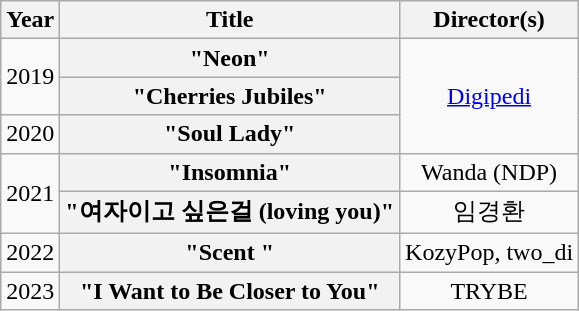<table class="wikitable plainrowheaders" style="text-align:center;">
<tr>
<th>Year</th>
<th>Title</th>
<th>Director(s)</th>
</tr>
<tr>
<td rowspan="2">2019</td>
<th scope="row">"Neon"</th>
<td rowspan="3"><a href='#'>Digipedi</a></td>
</tr>
<tr>
<th scope="row">"Cherries Jubiles"</th>
</tr>
<tr>
<td rowspan="1">2020</td>
<th scope="row">"Soul Lady"</th>
</tr>
<tr>
<td rowspan="2">2021</td>
<th scope="row">"Insomnia"</th>
<td rowspan="1">Wanda (NDP)</td>
</tr>
<tr>
<th scope="row">"여자이고 싶은걸 (loving you)"</th>
<td rowspan="1">임경환</td>
</tr>
<tr>
<td rowspan="1">2022</td>
<th scope="row">"Scent "</th>
<td rowspan="1">KozyPop, two_di</td>
</tr>
<tr>
<td rowspan="1">2023</td>
<th scope="row">"I Want to Be Closer to You"</th>
<td rowspan="1">TRYBE</td>
</tr>
</table>
